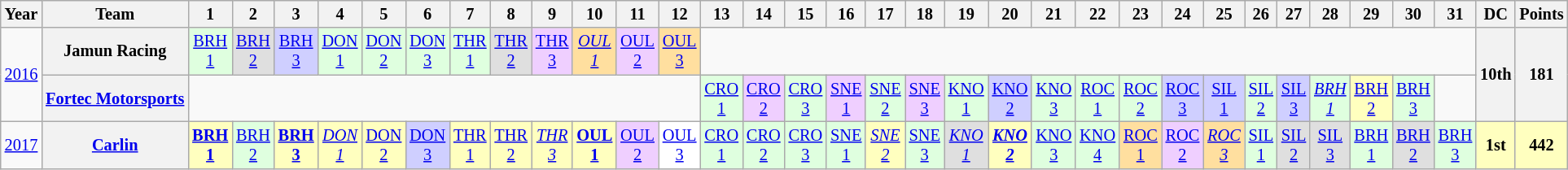<table class="wikitable" style="text-align:center; font-size:85%">
<tr>
<th>Year</th>
<th>Team</th>
<th>1</th>
<th>2</th>
<th>3</th>
<th>4</th>
<th>5</th>
<th>6</th>
<th>7</th>
<th>8</th>
<th>9</th>
<th>10</th>
<th>11</th>
<th>12</th>
<th>13</th>
<th>14</th>
<th>15</th>
<th>16</th>
<th>17</th>
<th>18</th>
<th>19</th>
<th>20</th>
<th>21</th>
<th>22</th>
<th>23</th>
<th>24</th>
<th>25</th>
<th>26</th>
<th>27</th>
<th>28</th>
<th>29</th>
<th>30</th>
<th>31</th>
<th>DC</th>
<th>Points</th>
</tr>
<tr>
<td rowspan="2"><a href='#'>2016</a></td>
<th nowrap>Jamun Racing</th>
<td style="background:#DFFFDF;"><a href='#'>BRH<br>1</a><br></td>
<td style="background:#DFDFDF;"><a href='#'>BRH<br>2</a><br></td>
<td style="background:#CFCFFF;"><a href='#'>BRH<br>3</a><br></td>
<td style="background:#DFFFDF;"><a href='#'>DON<br>1</a><br></td>
<td style="background:#DFFFDF;"><a href='#'>DON<br>2</a><br></td>
<td style="background:#DFFFDF;"><a href='#'>DON<br>3</a><br></td>
<td style="background:#DFFFDF;"><a href='#'>THR<br>1</a><br></td>
<td style="background:#DFDFDF;"><a href='#'>THR<br>2</a><br></td>
<td style="background:#EFCFFF;"><a href='#'>THR<br>3</a><br></td>
<td style="background:#FFDF9F;"><em><a href='#'>OUL<br>1</a></em><br></td>
<td style="background:#EFCFFF;"><a href='#'>OUL<br>2</a><br></td>
<td style="background:#FFDF9F;"><a href='#'>OUL<br>3</a><br></td>
<td colspan=19></td>
<th rowspan="2">10th</th>
<th rowspan="2">181</th>
</tr>
<tr>
<th nowrap><a href='#'>Fortec Motorsports</a></th>
<td colspan=12></td>
<td style="background:#DFFFDF;"><a href='#'>CRO<br>1</a><br></td>
<td style="background:#EFCFFF;"><a href='#'>CRO<br>2</a><br></td>
<td style="background:#DFFFDF;"><a href='#'>CRO<br>3</a><br></td>
<td style="background:#EFCFFF;"><a href='#'>SNE<br>1</a><br></td>
<td style="background:#DFFFDF;"><a href='#'>SNE<br>2</a><br></td>
<td style="background:#EFCFFF;"><a href='#'>SNE<br>3</a><br></td>
<td style="background:#DFFFDF;"><a href='#'>KNO<br>1</a><br></td>
<td style="background:#CFCFFF;"><a href='#'>KNO<br>2</a><br></td>
<td style="background:#DFFFDF;"><a href='#'>KNO<br>3</a><br></td>
<td style="background:#DFFFDF;"><a href='#'>ROC<br>1</a><br></td>
<td style="background:#DFFFDF;"><a href='#'>ROC<br>2</a><br></td>
<td style="background:#CFCFFF;"><a href='#'>ROC<br>3</a><br></td>
<td style="background:#CFCFFF;"><a href='#'>SIL<br>1</a><br></td>
<td style="background:#DFFFDF;"><a href='#'>SIL<br>2</a><br></td>
<td style="background:#CFCFFF;"><a href='#'>SIL<br>3</a><br></td>
<td style="background:#DFFFDF;"><em><a href='#'>BRH<br>1</a></em><br></td>
<td style="background:#FFFFBF;"><a href='#'>BRH<br>2</a><br></td>
<td style="background:#DFFFDF;"><a href='#'>BRH<br>3</a><br></td>
<td></td>
</tr>
<tr>
<td><a href='#'>2017</a></td>
<th nowrap><a href='#'>Carlin</a></th>
<td style="background:#FFFFBF;"><strong><a href='#'>BRH<br>1</a></strong><br></td>
<td style="background:#DFFFDF;"><a href='#'>BRH<br>2</a><br></td>
<td style="background:#FFFFBF;"><strong><a href='#'>BRH<br>3</a></strong><br></td>
<td style="background:#FFFFBF;"><em><a href='#'>DON<br>1</a></em><br></td>
<td style="background:#FFFFBF;"><a href='#'>DON<br>2</a><br></td>
<td style="background:#CFCFFF;"><a href='#'>DON<br>3</a><br></td>
<td style="background:#FFFFBF;"><a href='#'>THR<br>1</a><br></td>
<td style="background:#FFFFBF;"><a href='#'>THR<br>2</a><br></td>
<td style="background:#FFFFBF;"><em><a href='#'>THR<br>3</a></em><br></td>
<td style="background:#FFFFBF;"><strong><a href='#'>OUL<br>1</a></strong><br></td>
<td style="background:#EFCFFF;"><a href='#'>OUL<br>2</a><br></td>
<td style="background:#ffffff;"><a href='#'>OUL<br>3</a><br></td>
<td style="background:#DFFFDF;"><a href='#'>CRO<br>1</a><br></td>
<td style="background:#DFFFDF;"><a href='#'>CRO<br>2</a><br></td>
<td style="background:#DFFFDF;"><a href='#'>CRO<br>3</a><br></td>
<td style="background:#DFFFDF;"><a href='#'>SNE<br>1</a><br></td>
<td style="background:#FFFFBF;"><em><a href='#'>SNE<br>2</a></em><br></td>
<td style="background:#DFFFDF;"><a href='#'>SNE<br>3</a><br></td>
<td style="background:#DFDFDF;"><em><a href='#'>KNO<br>1</a></em><br></td>
<td style="background:#FFFFBF;"><strong><em><a href='#'>KNO<br>2</a></em></strong><br></td>
<td style="background:#DFFFDF;"><a href='#'>KNO<br>3</a><br></td>
<td style="background:#DFFFDF;"><a href='#'>KNO<br>4</a><br></td>
<td style="background:#FFDF9F;"><a href='#'>ROC<br>1</a><br></td>
<td style="background:#EFCFFF;"><a href='#'>ROC<br>2</a><br></td>
<td style="background:#FFDF9F;"><em><a href='#'>ROC<br>3</a></em><br></td>
<td style="background:#DFFFDF;"><a href='#'>SIL<br>1</a><br></td>
<td style="background:#DFDFDF;"><a href='#'>SIL<br>2</a><br></td>
<td style="background:#DFDFDF;"><a href='#'>SIL<br>3</a><br></td>
<td style="background:#DFFFDF;"><a href='#'>BRH<br>1</a><br></td>
<td style="background:#DFDFDF;"><a href='#'>BRH<br>2</a><br></td>
<td style="background:#DFFFDF;"><a href='#'>BRH<br>3</a><br></td>
<th style="background:#FFFFBF;">1st</th>
<th style="background:#FFFFBF;">442</th>
</tr>
</table>
